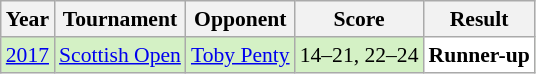<table class="sortable wikitable" style="font-size: 90%;">
<tr>
<th>Year</th>
<th>Tournament</th>
<th>Opponent</th>
<th>Score</th>
<th>Result</th>
</tr>
<tr style="background:#D4F1C5">
<td align="center"><a href='#'>2017</a></td>
<td align="left"><a href='#'>Scottish Open</a></td>
<td align="left"> <a href='#'>Toby Penty</a></td>
<td align="left">14–21, 22–24</td>
<td style="text-align:left; background:white"> <strong>Runner-up</strong></td>
</tr>
</table>
